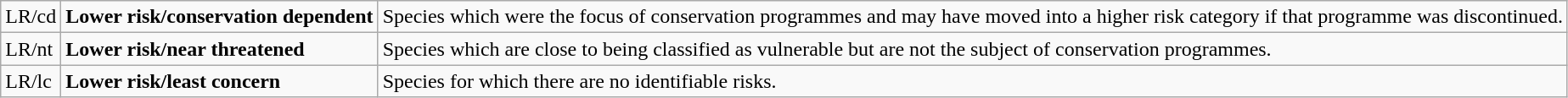<table class="wikitable" style="text-align:left">
<tr>
<td>LR/cd</td>
<td><strong>Lower risk/conservation dependent</strong></td>
<td>Species which were the focus of conservation programmes and may have moved into a higher risk category if that programme was discontinued.</td>
</tr>
<tr>
<td>LR/nt</td>
<td><strong>Lower risk/near threatened</strong></td>
<td>Species which are close to being classified as vulnerable but are not the subject of conservation programmes.</td>
</tr>
<tr>
<td>LR/lc</td>
<td><strong>Lower risk/least concern</strong></td>
<td>Species for which there are no identifiable risks.</td>
</tr>
</table>
